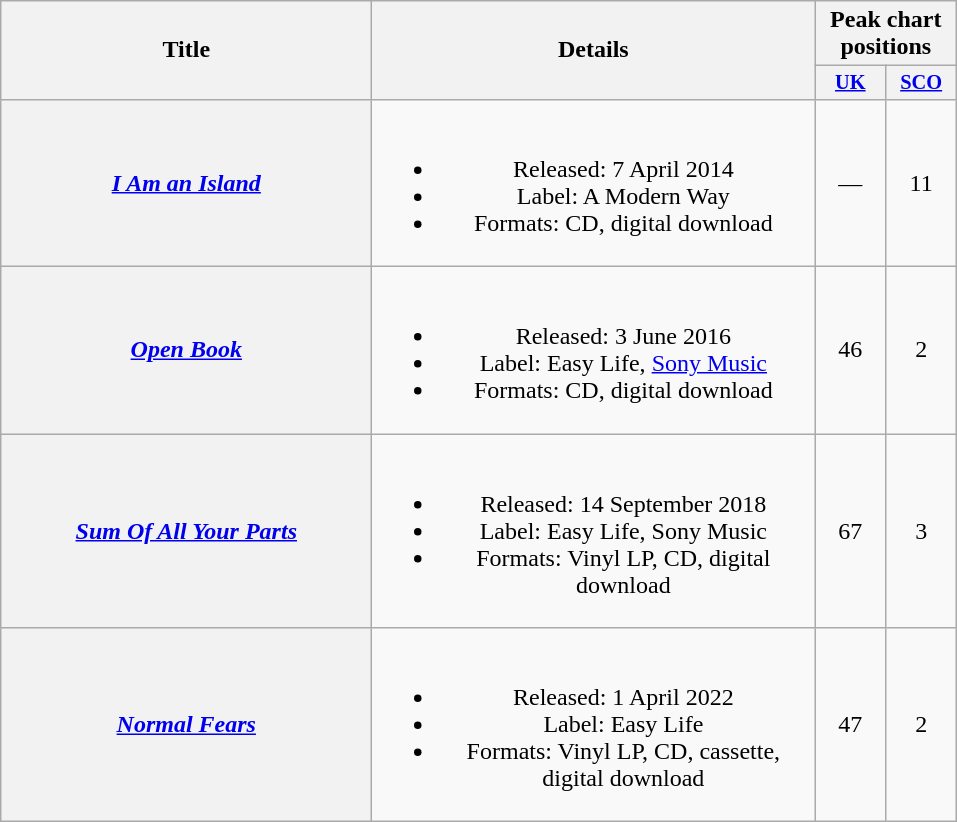<table class="wikitable plainrowheaders" style="text-align:center;">
<tr>
<th scope="col" rowspan="2" style="width:15em;">Title</th>
<th scope="col" rowspan="2" style="width:18em;">Details</th>
<th scope="col" colspan="2">Peak chart positions</th>
</tr>
<tr>
<th scope="col" style="width:3em;font-size:85%;"><a href='#'>UK</a><br></th>
<th scope="col" style="width:3em;font-size:85%;"><a href='#'>SCO</a><br></th>
</tr>
<tr>
<th scope="row"><em><a href='#'>I Am an Island</a></em></th>
<td><br><ul><li>Released: 7 April 2014</li><li>Label: A Modern Way</li><li>Formats: CD, digital download</li></ul></td>
<td>—</td>
<td>11</td>
</tr>
<tr>
<th scope="row"><em><a href='#'>Open Book</a></em></th>
<td><br><ul><li>Released: 3 June 2016</li><li>Label: Easy Life, <a href='#'>Sony Music</a></li><li>Formats: CD, digital download</li></ul></td>
<td>46</td>
<td>2</td>
</tr>
<tr>
<th scope="row"><em><a href='#'>Sum Of All Your Parts</a></em></th>
<td><br><ul><li>Released: 14 September 2018</li><li>Label: Easy Life, Sony Music</li><li>Formats: Vinyl LP, CD, digital download</li></ul></td>
<td>67</td>
<td>3</td>
</tr>
<tr>
<th scope="row"><em><a href='#'>Normal Fears</a></em></th>
<td><br><ul><li>Released: 1 April 2022</li><li>Label: Easy Life</li><li>Formats: Vinyl LP, CD, cassette, digital download</li></ul></td>
<td>47</td>
<td>2</td>
</tr>
</table>
